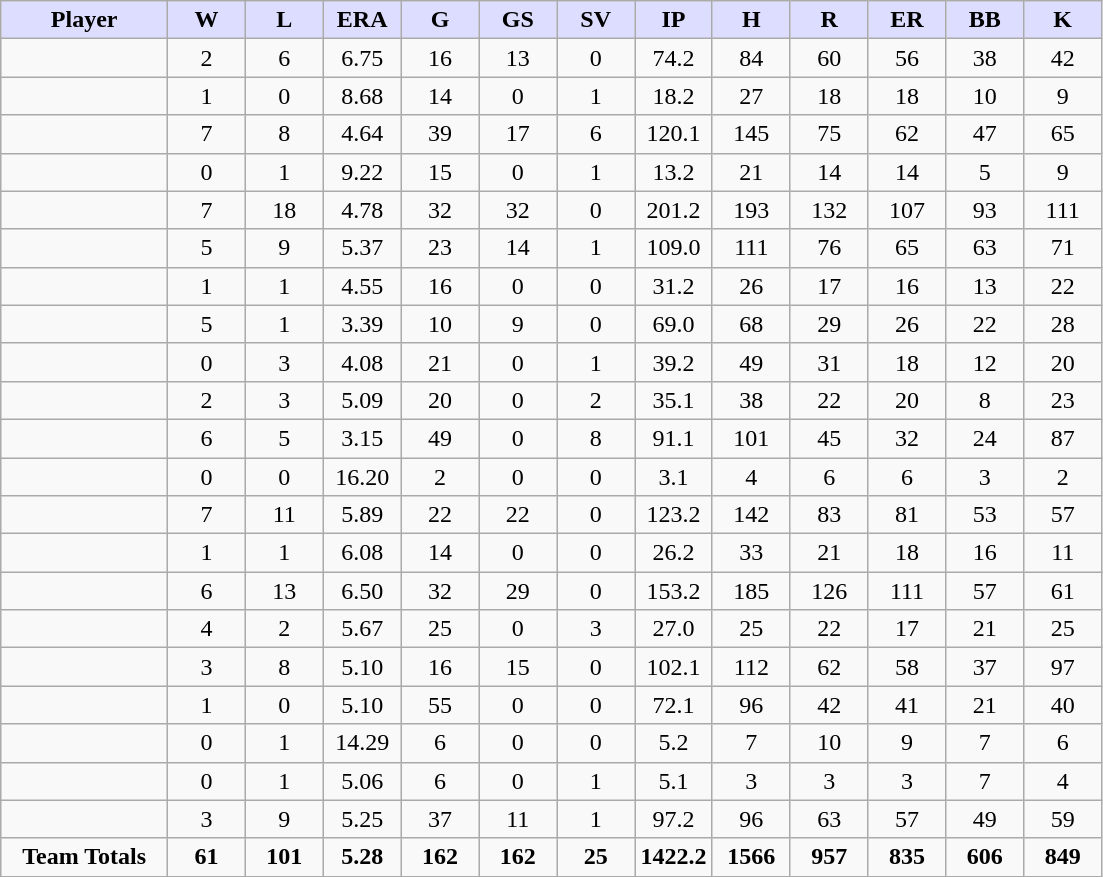<table class="wikitable" style="text-align:center;">
<tr>
<th style="background:#ddf; width:15%;"><strong>Player</strong></th>
<th style="background:#ddf; width:7%;"><strong>W</strong></th>
<th style="background:#ddf; width:7%;"><strong>L</strong></th>
<th style="background:#ddf; width:7%;"><strong>ERA</strong></th>
<th style="background:#ddf; width:7%;"><strong>G</strong></th>
<th style="background:#ddf; width:7%;"><strong>GS</strong></th>
<th style="background:#ddf; width:7%;"><strong>SV</strong></th>
<th style="background:#ddf; width:7%;"><strong>IP</strong></th>
<th style="background:#ddf; width:7%;"><strong>H</strong></th>
<th style="background:#ddf; width:7%;"><strong>R</strong></th>
<th style="background:#ddf; width:7%;"><strong>ER</strong></th>
<th style="background:#ddf; width:7%;"><strong>BB</strong></th>
<th style="background:#ddf; width:7%;"><strong>K</strong></th>
</tr>
<tr>
<td align=left></td>
<td>2</td>
<td>6</td>
<td>6.75</td>
<td>16</td>
<td>13</td>
<td>0</td>
<td>74.2</td>
<td>84</td>
<td>60</td>
<td>56</td>
<td>38</td>
<td>42</td>
</tr>
<tr>
<td align=left></td>
<td>1</td>
<td>0</td>
<td>8.68</td>
<td>14</td>
<td>0</td>
<td>1</td>
<td>18.2</td>
<td>27</td>
<td>18</td>
<td>18</td>
<td>10</td>
<td>9</td>
</tr>
<tr>
<td align=left></td>
<td>7</td>
<td>8</td>
<td>4.64</td>
<td>39</td>
<td>17</td>
<td>6</td>
<td>120.1</td>
<td>145</td>
<td>75</td>
<td>62</td>
<td>47</td>
<td>65</td>
</tr>
<tr>
<td align=left></td>
<td>0</td>
<td>1</td>
<td>9.22</td>
<td>15</td>
<td>0</td>
<td>1</td>
<td>13.2</td>
<td>21</td>
<td>14</td>
<td>14</td>
<td>5</td>
<td>9</td>
</tr>
<tr>
<td align=left></td>
<td>7</td>
<td>18</td>
<td>4.78</td>
<td>32</td>
<td>32</td>
<td>0</td>
<td>201.2</td>
<td>193</td>
<td>132</td>
<td>107</td>
<td>93</td>
<td>111</td>
</tr>
<tr>
<td align=left></td>
<td>5</td>
<td>9</td>
<td>5.37</td>
<td>23</td>
<td>14</td>
<td>1</td>
<td>109.0</td>
<td>111</td>
<td>76</td>
<td>65</td>
<td>63</td>
<td>71</td>
</tr>
<tr>
<td align=left></td>
<td>1</td>
<td>1</td>
<td>4.55</td>
<td>16</td>
<td>0</td>
<td>0</td>
<td>31.2</td>
<td>26</td>
<td>17</td>
<td>16</td>
<td>13</td>
<td>22</td>
</tr>
<tr>
<td align=left></td>
<td>5</td>
<td>1</td>
<td>3.39</td>
<td>10</td>
<td>9</td>
<td>0</td>
<td>69.0</td>
<td>68</td>
<td>29</td>
<td>26</td>
<td>22</td>
<td>28</td>
</tr>
<tr>
<td align=left></td>
<td>0</td>
<td>3</td>
<td>4.08</td>
<td>21</td>
<td>0</td>
<td>1</td>
<td>39.2</td>
<td>49</td>
<td>31</td>
<td>18</td>
<td>12</td>
<td>20</td>
</tr>
<tr>
<td align=left></td>
<td>2</td>
<td>3</td>
<td>5.09</td>
<td>20</td>
<td>0</td>
<td>2</td>
<td>35.1</td>
<td>38</td>
<td>22</td>
<td>20</td>
<td>8</td>
<td>23</td>
</tr>
<tr>
<td align=left></td>
<td>6</td>
<td>5</td>
<td>3.15</td>
<td>49</td>
<td>0</td>
<td>8</td>
<td>91.1</td>
<td>101</td>
<td>45</td>
<td>32</td>
<td>24</td>
<td>87</td>
</tr>
<tr>
<td align=left></td>
<td>0</td>
<td>0</td>
<td>16.20</td>
<td>2</td>
<td>0</td>
<td>0</td>
<td>3.1</td>
<td>4</td>
<td>6</td>
<td>6</td>
<td>3</td>
<td>2</td>
</tr>
<tr>
<td align=left></td>
<td>7</td>
<td>11</td>
<td>5.89</td>
<td>22</td>
<td>22</td>
<td>0</td>
<td>123.2</td>
<td>142</td>
<td>83</td>
<td>81</td>
<td>53</td>
<td>57</td>
</tr>
<tr>
<td align=left></td>
<td>1</td>
<td>1</td>
<td>6.08</td>
<td>14</td>
<td>0</td>
<td>0</td>
<td>26.2</td>
<td>33</td>
<td>21</td>
<td>18</td>
<td>16</td>
<td>11</td>
</tr>
<tr>
<td align=left></td>
<td>6</td>
<td>13</td>
<td>6.50</td>
<td>32</td>
<td>29</td>
<td>0</td>
<td>153.2</td>
<td>185</td>
<td>126</td>
<td>111</td>
<td>57</td>
<td>61</td>
</tr>
<tr>
<td align=left></td>
<td>4</td>
<td>2</td>
<td>5.67</td>
<td>25</td>
<td>0</td>
<td>3</td>
<td>27.0</td>
<td>25</td>
<td>22</td>
<td>17</td>
<td>21</td>
<td>25</td>
</tr>
<tr>
<td align=left></td>
<td>3</td>
<td>8</td>
<td>5.10</td>
<td>16</td>
<td>15</td>
<td>0</td>
<td>102.1</td>
<td>112</td>
<td>62</td>
<td>58</td>
<td>37</td>
<td>97</td>
</tr>
<tr>
<td align=left></td>
<td>1</td>
<td>0</td>
<td>5.10</td>
<td>55</td>
<td>0</td>
<td>0</td>
<td>72.1</td>
<td>96</td>
<td>42</td>
<td>41</td>
<td>21</td>
<td>40</td>
</tr>
<tr>
<td align=left></td>
<td>0</td>
<td>1</td>
<td>14.29</td>
<td>6</td>
<td>0</td>
<td>0</td>
<td>5.2</td>
<td>7</td>
<td>10</td>
<td>9</td>
<td>7</td>
<td>6</td>
</tr>
<tr>
<td align=left></td>
<td>0</td>
<td>1</td>
<td>5.06</td>
<td>6</td>
<td>0</td>
<td>1</td>
<td>5.1</td>
<td>3</td>
<td>3</td>
<td>3</td>
<td>7</td>
<td>4</td>
</tr>
<tr>
<td align=left></td>
<td>3</td>
<td>9</td>
<td>5.25</td>
<td>37</td>
<td>11</td>
<td>1</td>
<td>97.2</td>
<td>96</td>
<td>63</td>
<td>57</td>
<td>49</td>
<td>59</td>
</tr>
<tr class="sortbottom">
<td><strong>Team Totals</strong></td>
<td><strong>61</strong></td>
<td><strong>101</strong></td>
<td><strong>5.28</strong></td>
<td><strong>162</strong></td>
<td><strong>162</strong></td>
<td><strong>25</strong></td>
<td><strong>1422.2</strong></td>
<td><strong>1566</strong></td>
<td><strong>957</strong></td>
<td><strong>835</strong></td>
<td><strong>606</strong></td>
<td><strong>849</strong></td>
</tr>
</table>
